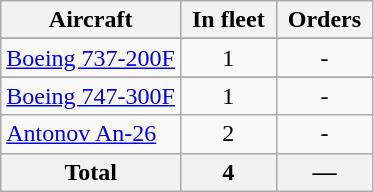<table class="wikitable" border="1" style="border-collapse:collapse">
<tr>
<th>Aircraft</th>
<th> In fleet </th>
<th> Orders </th>
</tr>
<tr .::........>
</tr>
<tr>
</tr>
<tr>
<td><a href='#'>Boeing 737-200F</a></td>
<td align="center">1</td>
<td align="center">-</td>
</tr>
<tr>
</tr>
<tr>
<td><a href='#'>Boeing 747-300F</a></td>
<td align="center">1</td>
<td align="center">-</td>
</tr>
<tr>
<td><a href='#'>Antonov An-26</a></td>
<td style="text-align:center;">2</td>
<td style="text-align:center;">-</td>
</tr>
<tr>
<th>Total</th>
<th>4</th>
<th>—</th>
</tr>
</table>
